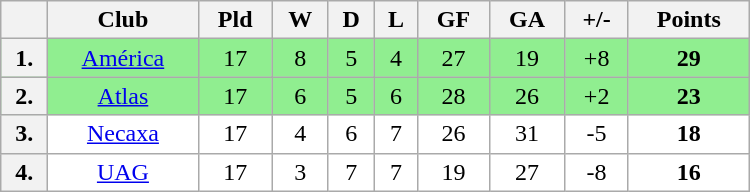<table class="wikitable" style="width:500px; text-align:center">
<tr>
<th></th>
<th>Club</th>
<th>Pld</th>
<th>W</th>
<th>D</th>
<th>L</th>
<th>GF</th>
<th>GA</th>
<th>+/-</th>
<th>Points</th>
</tr>
<tr valign="top" bgcolor="#90EE90">
<th>1.</th>
<td><a href='#'>América</a></td>
<td>17</td>
<td>8</td>
<td>5</td>
<td>4</td>
<td>27</td>
<td>19</td>
<td>+8</td>
<td><strong>29</strong></td>
</tr>
<tr valign="top" bgcolor="#90EE90">
<th>2.</th>
<td><a href='#'>Atlas</a></td>
<td>17</td>
<td>6</td>
<td>5</td>
<td>6</td>
<td>28</td>
<td>26</td>
<td>+2</td>
<td><strong>23</strong></td>
</tr>
<tr valign="top" bgcolor="ffffff">
<th>3.</th>
<td><a href='#'>Necaxa</a></td>
<td>17</td>
<td>4</td>
<td>6</td>
<td>7</td>
<td>26</td>
<td>31</td>
<td>-5</td>
<td><strong>18</strong></td>
</tr>
<tr valign="top" bgcolor="ffffff">
<th>4.</th>
<td><a href='#'>UAG</a></td>
<td>17</td>
<td>3</td>
<td>7</td>
<td>7</td>
<td>19</td>
<td>27</td>
<td>-8</td>
<td><strong>16</strong></td>
</tr>
</table>
